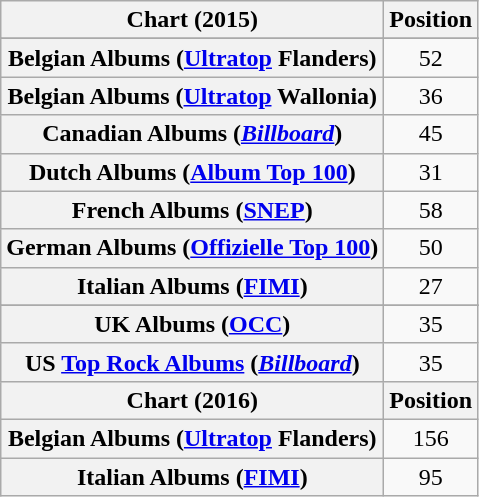<table class="wikitable sortable plainrowheaders" style="text-align:center">
<tr>
<th scope="col">Chart (2015)</th>
<th scope="col">Position</th>
</tr>
<tr>
</tr>
<tr>
<th scope="row">Belgian Albums (<a href='#'>Ultratop</a> Flanders)</th>
<td>52</td>
</tr>
<tr>
<th scope="row">Belgian Albums (<a href='#'>Ultratop</a> Wallonia)</th>
<td>36</td>
</tr>
<tr>
<th scope="row">Canadian Albums (<em><a href='#'>Billboard</a></em>)</th>
<td>45</td>
</tr>
<tr>
<th scope="row">Dutch Albums (<a href='#'>Album Top 100</a>)</th>
<td>31</td>
</tr>
<tr>
<th scope="row">French Albums (<a href='#'>SNEP</a>)</th>
<td>58</td>
</tr>
<tr>
<th scope="row">German Albums (<a href='#'>Offizielle Top 100</a>)</th>
<td>50</td>
</tr>
<tr>
<th scope="row">Italian Albums (<a href='#'>FIMI</a>)</th>
<td>27</td>
</tr>
<tr>
</tr>
<tr>
</tr>
<tr>
<th scope="row">UK Albums (<a href='#'>OCC</a>)</th>
<td>35</td>
</tr>
<tr>
<th scope="row">US <a href='#'>Top Rock Albums</a> (<em><a href='#'>Billboard</a></em>)</th>
<td>35</td>
</tr>
<tr>
<th scope="col">Chart (2016)</th>
<th scope="col">Position</th>
</tr>
<tr>
<th scope="row">Belgian Albums (<a href='#'>Ultratop</a> Flanders)</th>
<td>156</td>
</tr>
<tr>
<th scope="row">Italian Albums (<a href='#'>FIMI</a>)</th>
<td>95</td>
</tr>
</table>
